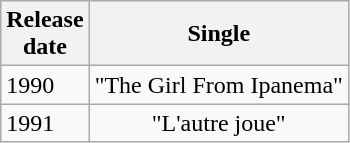<table class="wikitable">
<tr style="background:#ebf5ff;">
<th align="left">Release<br>date</th>
<th align="left">Single</th>
</tr>
<tr>
<td align="left">1990</td>
<td style="text-align:center;">"The Girl From Ipanema"</td>
</tr>
<tr>
<td align="left">1991</td>
<td style="text-align:center;">"L'autre joue"</td>
</tr>
</table>
